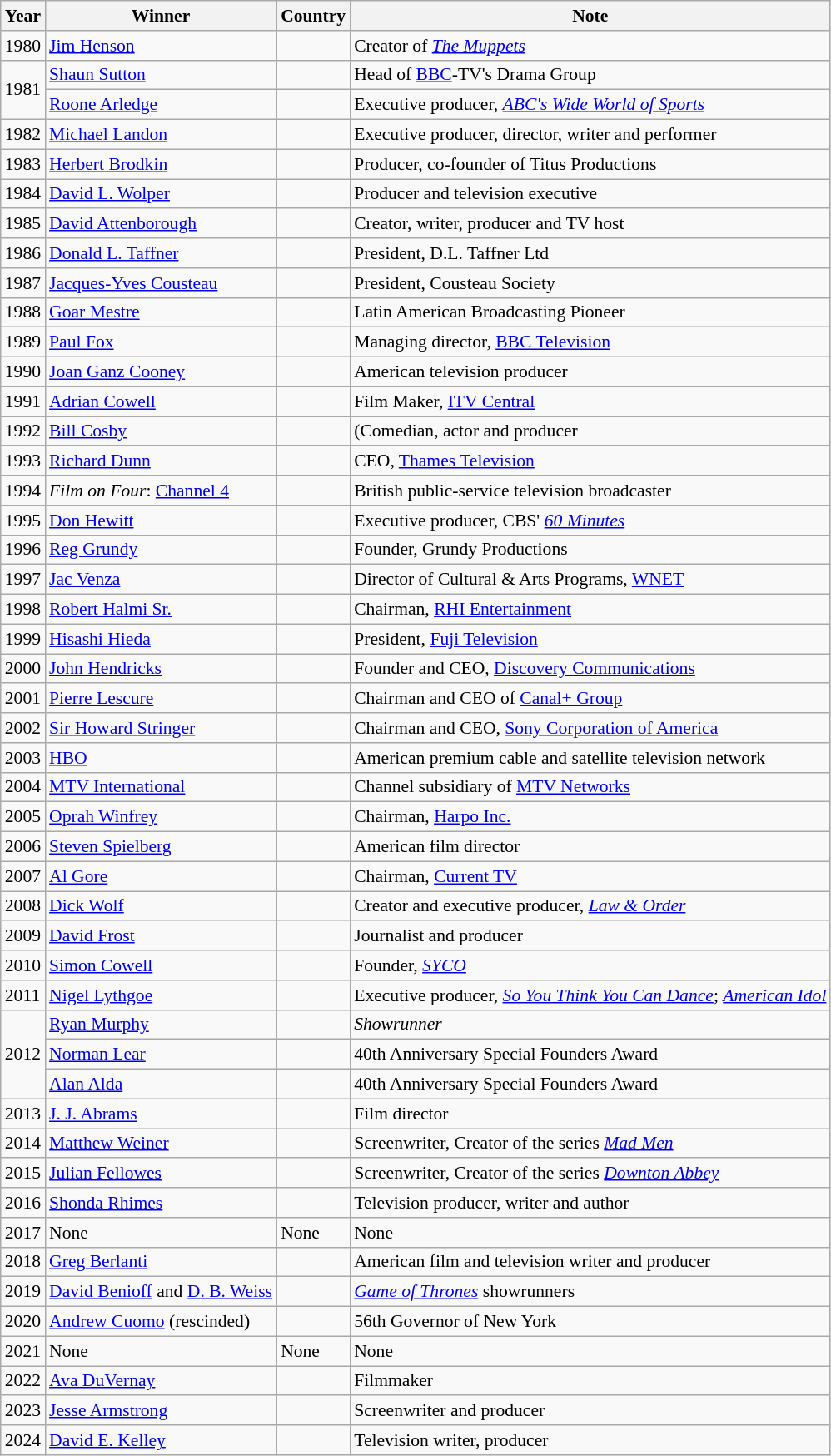<table class="wikitable" style="font-size: 90%;">
<tr>
<th>Year</th>
<th>Winner</th>
<th>Country</th>
<th>Note</th>
</tr>
<tr>
<td>1980</td>
<td><a href='#'>Jim Henson</a></td>
<td></td>
<td>Creator of <em><a href='#'>The Muppets</a></em></td>
</tr>
<tr>
<td rowspan="2">1981</td>
<td><a href='#'>Shaun Sutton</a></td>
<td></td>
<td>Head of <a href='#'>BBC</a>-TV's Drama Group</td>
</tr>
<tr>
<td><a href='#'>Roone Arledge</a></td>
<td></td>
<td>Executive producer, <em><a href='#'>ABC's Wide World of Sports</a></em></td>
</tr>
<tr>
<td>1982</td>
<td><a href='#'>Michael Landon</a></td>
<td></td>
<td>Executive producer, director, writer and performer</td>
</tr>
<tr>
<td>1983</td>
<td><a href='#'>Herbert Brodkin</a></td>
<td></td>
<td>Producer, co-founder of Titus Productions</td>
</tr>
<tr>
<td>1984</td>
<td><a href='#'>David L. Wolper</a></td>
<td></td>
<td>Producer and television executive</td>
</tr>
<tr>
<td>1985</td>
<td><a href='#'>David Attenborough</a></td>
<td></td>
<td>Creator, writer, producer and TV host</td>
</tr>
<tr>
<td>1986</td>
<td><a href='#'>Donald L. Taffner</a></td>
<td></td>
<td>President, D.L. Taffner Ltd</td>
</tr>
<tr>
<td>1987</td>
<td><a href='#'>Jacques-Yves Cousteau</a></td>
<td></td>
<td>President, Cousteau Society</td>
</tr>
<tr>
<td>1988</td>
<td><a href='#'>Goar Mestre</a></td>
<td></td>
<td>Latin American Broadcasting Pioneer</td>
</tr>
<tr>
<td>1989</td>
<td><a href='#'>Paul Fox</a></td>
<td></td>
<td>Managing director, <a href='#'>BBC Television</a></td>
</tr>
<tr>
<td>1990</td>
<td><a href='#'>Joan Ganz Cooney</a></td>
<td></td>
<td>American television producer</td>
</tr>
<tr>
<td>1991</td>
<td><a href='#'>Adrian Cowell</a></td>
<td></td>
<td>Film Maker, <a href='#'>ITV Central</a></td>
</tr>
<tr>
<td>1992</td>
<td><a href='#'>Bill Cosby</a></td>
<td></td>
<td>(Comedian, actor and producer</td>
</tr>
<tr>
<td>1993</td>
<td><a href='#'>Richard Dunn</a></td>
<td></td>
<td>CEO, <a href='#'>Thames Television</a></td>
</tr>
<tr>
<td>1994</td>
<td><em>Film on Four</em>: <a href='#'>Channel 4</a></td>
<td></td>
<td>British public-service television broadcaster</td>
</tr>
<tr>
<td>1995</td>
<td><a href='#'>Don Hewitt</a></td>
<td></td>
<td>Executive producer, CBS' <em><a href='#'>60 Minutes</a></em></td>
</tr>
<tr>
<td>1996</td>
<td><a href='#'>Reg Grundy</a></td>
<td></td>
<td>Founder, Grundy Productions</td>
</tr>
<tr>
<td>1997</td>
<td><a href='#'>Jac Venza</a></td>
<td></td>
<td>Director of Cultural & Arts Programs, <a href='#'>WNET</a></td>
</tr>
<tr>
<td>1998</td>
<td><a href='#'>Robert Halmi Sr.</a></td>
<td></td>
<td>Chairman, <a href='#'>RHI Entertainment</a></td>
</tr>
<tr>
<td>1999</td>
<td><a href='#'>Hisashi Hieda</a></td>
<td></td>
<td>President, <a href='#'>Fuji Television</a></td>
</tr>
<tr>
<td>2000</td>
<td><a href='#'>John Hendricks</a></td>
<td></td>
<td>Founder and CEO, <a href='#'>Discovery Communications</a></td>
</tr>
<tr>
<td>2001</td>
<td><a href='#'>Pierre Lescure</a></td>
<td></td>
<td>Chairman and CEO of <a href='#'>Canal+ Group</a></td>
</tr>
<tr>
<td>2002</td>
<td><a href='#'>Sir Howard Stringer</a></td>
<td></td>
<td>Chairman and CEO, <a href='#'>Sony Corporation of America</a></td>
</tr>
<tr>
<td>2003</td>
<td><a href='#'>HBO</a></td>
<td></td>
<td>American premium cable and satellite television network</td>
</tr>
<tr>
<td>2004</td>
<td><a href='#'>MTV International</a></td>
<td></td>
<td>Channel subsidiary of <a href='#'>MTV Networks</a></td>
</tr>
<tr>
<td>2005</td>
<td><a href='#'>Oprah Winfrey</a></td>
<td></td>
<td>Chairman, <a href='#'>Harpo Inc.</a></td>
</tr>
<tr>
<td>2006</td>
<td><a href='#'>Steven Spielberg</a></td>
<td></td>
<td>American film director</td>
</tr>
<tr>
<td>2007</td>
<td><a href='#'>Al Gore</a></td>
<td></td>
<td>Chairman, <a href='#'>Current TV</a></td>
</tr>
<tr>
<td>2008</td>
<td><a href='#'>Dick Wolf</a></td>
<td></td>
<td>Creator and executive producer, <em><a href='#'>Law & Order</a></em></td>
</tr>
<tr>
<td>2009</td>
<td><a href='#'>David Frost</a></td>
<td></td>
<td>Journalist and producer</td>
</tr>
<tr>
<td>2010</td>
<td><a href='#'>Simon Cowell</a></td>
<td></td>
<td>Founder, <em><a href='#'>SYCO</a></em></td>
</tr>
<tr>
<td>2011</td>
<td><a href='#'>Nigel Lythgoe</a></td>
<td></td>
<td>Executive producer, <em><a href='#'>So You Think You Can Dance</a></em>; <em><a href='#'>American Idol</a></em></td>
</tr>
<tr>
<td rowspan="3">2012</td>
<td><a href='#'>Ryan Murphy</a></td>
<td></td>
<td><em>Showrunner</em></td>
</tr>
<tr>
<td><a href='#'>Norman Lear</a></td>
<td></td>
<td>40th Anniversary Special Founders Award</td>
</tr>
<tr>
<td><a href='#'>Alan Alda</a></td>
<td></td>
<td>40th Anniversary Special Founders Award</td>
</tr>
<tr>
<td>2013</td>
<td><a href='#'>J. J. Abrams</a></td>
<td></td>
<td>Film director</td>
</tr>
<tr>
<td>2014</td>
<td><a href='#'>Matthew Weiner</a></td>
<td></td>
<td>Screenwriter, Creator of the series <em><a href='#'>Mad Men</a></em></td>
</tr>
<tr>
<td>2015</td>
<td><a href='#'>Julian Fellowes</a></td>
<td></td>
<td>Screenwriter, Creator of the series <em><a href='#'>Downton Abbey</a></em></td>
</tr>
<tr>
<td>2016</td>
<td><a href='#'>Shonda Rhimes</a></td>
<td></td>
<td>Television producer, writer and author</td>
</tr>
<tr>
<td>2017</td>
<td>None</td>
<td>None</td>
<td>None</td>
</tr>
<tr>
<td>2018</td>
<td><a href='#'>Greg Berlanti</a></td>
<td></td>
<td>American film and television writer and producer</td>
</tr>
<tr>
<td>2019</td>
<td><a href='#'>David Benioff</a> and <a href='#'>D. B. Weiss</a></td>
<td></td>
<td><em><a href='#'>Game of Thrones</a></em> showrunners</td>
</tr>
<tr>
<td>2020</td>
<td><a href='#'>Andrew Cuomo</a> (rescinded)</td>
<td></td>
<td>56th Governor of New York</td>
</tr>
<tr>
<td>2021</td>
<td>None</td>
<td>None</td>
<td>None</td>
</tr>
<tr>
<td>2022</td>
<td><a href='#'>Ava DuVernay</a></td>
<td></td>
<td>Filmmaker</td>
</tr>
<tr>
<td>2023</td>
<td><a href='#'>Jesse Armstrong</a></td>
<td></td>
<td>Screenwriter and producer</td>
</tr>
<tr>
<td>2024</td>
<td><a href='#'>David E. Kelley</a></td>
<td></td>
<td>Television writer, producer</td>
</tr>
</table>
